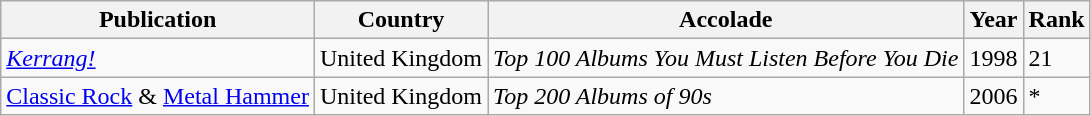<table class="wikitable">
<tr>
<th>Publication</th>
<th>Country</th>
<th>Accolade</th>
<th>Year</th>
<th>Rank</th>
</tr>
<tr>
<td><em><a href='#'>Kerrang!</a></em></td>
<td>United Kingdom</td>
<td><em>Top 100 Albums You Must Listen Before You Die</em></td>
<td>1998</td>
<td>21</td>
</tr>
<tr>
<td><a href='#'>Classic Rock</a> & <a href='#'>Metal Hammer</a></td>
<td>United Kingdom</td>
<td><em>Top 200 Albums of 90s</em></td>
<td>2006</td>
<td>*</td>
</tr>
</table>
